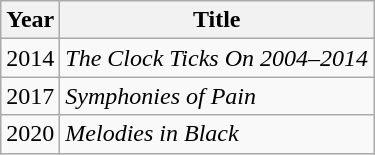<table class="wikitable">
<tr>
<th>Year</th>
<th>Title</th>
</tr>
<tr>
<td align="center">2014</td>
<td><em>The Clock Ticks On 2004–2014</em></td>
</tr>
<tr>
<td align="center">2017</td>
<td><em>Symphonies of Pain</em></td>
</tr>
<tr>
<td align="center">2020</td>
<td><em>Melodies in Black</em></td>
</tr>
</table>
